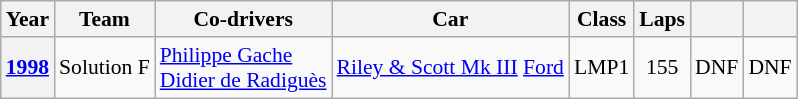<table class="wikitable" style="text-align:center; font-size:90%">
<tr>
<th>Year</th>
<th>Team</th>
<th>Co-drivers</th>
<th>Car</th>
<th>Class</th>
<th>Laps</th>
<th></th>
<th></th>
</tr>
<tr>
<th><a href='#'>1998</a></th>
<td align="left"> Solution F</td>
<td align="left"> <a href='#'>Philippe Gache</a><br> <a href='#'>Didier de Radiguès</a></td>
<td align="left"><a href='#'>Riley & Scott Mk III</a> <a href='#'>Ford</a></td>
<td>LMP1</td>
<td>155</td>
<td>DNF</td>
<td>DNF</td>
</tr>
</table>
